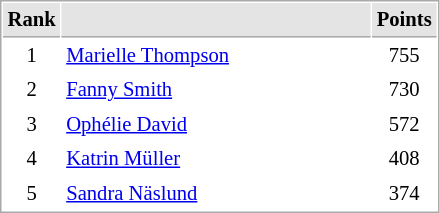<table cellspacing="1" cellpadding="3" style="border:1px solid #AAAAAA;font-size:86%">
<tr bgcolor="#E4E4E4">
<th style="border-bottom:1px solid #AAAAAA" width=10>Rank</th>
<th style="border-bottom:1px solid #AAAAAA" width=200></th>
<th style="border-bottom:1px solid #AAAAAA" width=20>Points</th>
</tr>
<tr>
<td style="text-align:center;">1</td>
<td> <a href='#'>Marielle Thompson</a></td>
<td align=center>755</td>
</tr>
<tr>
<td style="text-align:center;">2</td>
<td> <a href='#'>Fanny Smith</a></td>
<td align=center>730</td>
</tr>
<tr>
<td style="text-align:center;">3</td>
<td> <a href='#'>Ophélie David</a></td>
<td align=center>572</td>
</tr>
<tr>
<td style="text-align:center;">4</td>
<td> <a href='#'>Katrin Müller</a></td>
<td align=center>408</td>
</tr>
<tr>
<td style="text-align:center;">5</td>
<td> <a href='#'>Sandra Näslund</a></td>
<td align=center>374</td>
</tr>
</table>
